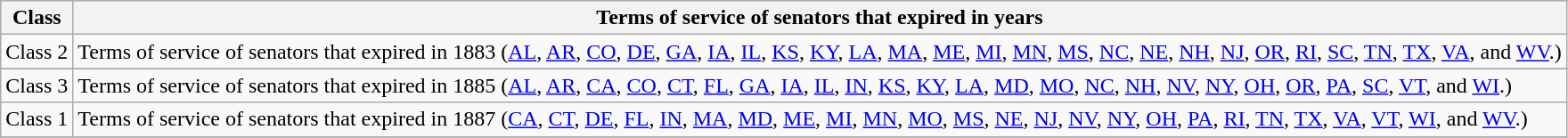<table class="wikitable sortable">
<tr valign=bottom>
<th>Class</th>
<th>Terms of service of senators that expired in years</th>
</tr>
<tr>
<td>Class 2</td>
<td>Terms of service of senators that expired in 1883 (<a href='#'>AL</a>, <a href='#'>AR</a>, <a href='#'>CO</a>, <a href='#'>DE</a>, <a href='#'>GA</a>, <a href='#'>IA</a>, <a href='#'>IL</a>, <a href='#'>KS</a>, <a href='#'>KY</a>, <a href='#'>LA</a>, <a href='#'>MA</a>, <a href='#'>ME</a>, <a href='#'>MI</a>, <a href='#'>MN</a>, <a href='#'>MS</a>, <a href='#'>NC</a>, <a href='#'>NE</a>, <a href='#'>NH</a>, <a href='#'>NJ</a>, <a href='#'>OR</a>, <a href='#'>RI</a>, <a href='#'>SC</a>, <a href='#'>TN</a>, <a href='#'>TX</a>, <a href='#'>VA</a>, and <a href='#'>WV</a>.)</td>
</tr>
<tr>
</tr>
<tr>
<td>Class 3</td>
<td>Terms of service of senators that expired in 1885 (<a href='#'>AL</a>, <a href='#'>AR</a>, <a href='#'>CA</a>, <a href='#'>CO</a>, <a href='#'>CT</a>, <a href='#'>FL</a>, <a href='#'>GA</a>, <a href='#'>IA</a>, <a href='#'>IL</a>, <a href='#'>IN</a>, <a href='#'>KS</a>, <a href='#'>KY</a>, <a href='#'>LA</a>, <a href='#'>MD</a>, <a href='#'>MO</a>, <a href='#'>NC</a>, <a href='#'>NH</a>, <a href='#'>NV</a>, <a href='#'>NY</a>, <a href='#'>OH</a>, <a href='#'>OR</a>, <a href='#'>PA</a>, <a href='#'>SC</a>, <a href='#'>VT</a>, and <a href='#'>WI</a>.)</td>
</tr>
<tr>
<td>Class 1</td>
<td>Terms of service of senators that expired in 1887 (<a href='#'>CA</a>, <a href='#'>CT</a>, <a href='#'>DE</a>, <a href='#'>FL</a>, <a href='#'>IN</a>, <a href='#'>MA</a>, <a href='#'>MD</a>, <a href='#'>ME</a>,  <a href='#'>MI</a>, <a href='#'>MN</a>, <a href='#'>MO</a>, <a href='#'>MS</a>, <a href='#'>NE</a>, <a href='#'>NJ</a>,  <a href='#'>NV</a>, <a href='#'>NY</a>, <a href='#'>OH</a>, <a href='#'>PA</a>, <a href='#'>RI</a>, <a href='#'>TN</a>, <a href='#'>TX</a>, <a href='#'>VA</a>, <a href='#'>VT</a>, <a href='#'>WI</a>, and <a href='#'>WV</a>.)</td>
</tr>
<tr>
</tr>
</table>
